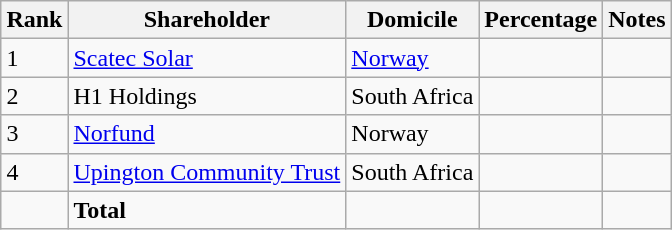<table class="wikitable sortable" style="margin: 0.5em auto">
<tr>
<th>Rank</th>
<th>Shareholder</th>
<th>Domicile</th>
<th>Percentage</th>
<th>Notes</th>
</tr>
<tr>
<td>1</td>
<td><a href='#'>Scatec Solar</a></td>
<td><a href='#'>Norway</a></td>
<td></td>
<td></td>
</tr>
<tr>
<td>2</td>
<td>H1 Holdings</td>
<td>South Africa</td>
<td></td>
<td></td>
</tr>
<tr>
<td>3</td>
<td><a href='#'>Norfund</a></td>
<td>Norway</td>
<td></td>
<td></td>
</tr>
<tr>
<td>4</td>
<td><a href='#'>Upington Community Trust</a></td>
<td>South Africa</td>
<td></td>
<td></td>
</tr>
<tr>
<td></td>
<td><strong>Total</strong></td>
<td></td>
<td></td>
<td></td>
</tr>
</table>
